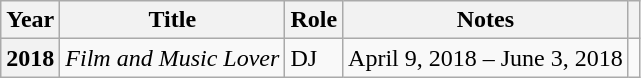<table class="wikitable plainrowheaders">
<tr>
<th scope="col">Year</th>
<th scope="col">Title</th>
<th scope="col">Role</th>
<th scope="col" class="unsortable">Notes</th>
<th scope="col" class="unsortable"></th>
</tr>
<tr>
<th scope="row">2018</th>
<td><em>Film and Music Lover</em></td>
<td>DJ</td>
<td>April 9, 2018 – June 3, 2018</td>
<td style="text-align:center"></td>
</tr>
</table>
